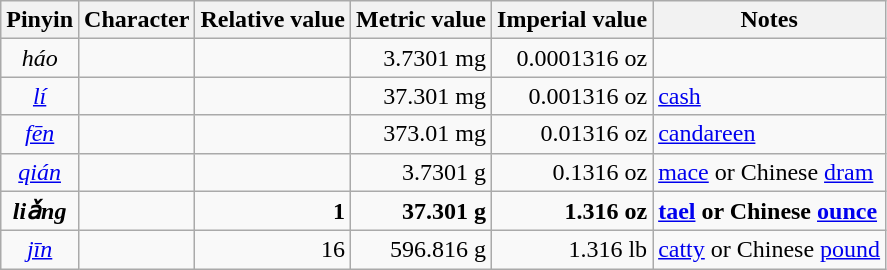<table class="wikitable">
<tr>
<th>Pinyin</th>
<th>Character</th>
<th>Relative value</th>
<th>Metric value</th>
<th>Imperial value</th>
<th>Notes</th>
</tr>
<tr>
<td align=center><em>háo</em></td>
<td align=right></td>
<td align=right></td>
<td align=right>3.7301 mg</td>
<td align=right>0.0001316 oz</td>
<td align=right></td>
</tr>
<tr>
<td align=center><em><a href='#'>lí</a></em></td>
<td align=right></td>
<td align=right></td>
<td align=right>37.301 mg</td>
<td align=right>0.001316 oz</td>
<td align=left><a href='#'>cash</a></td>
</tr>
<tr>
<td align=center><em><a href='#'>fēn</a></em></td>
<td align=right></td>
<td align=right></td>
<td align=right>373.01 mg</td>
<td align=right>0.01316 oz</td>
<td align=left><a href='#'>candareen</a></td>
</tr>
<tr>
<td align=center><em><a href='#'>qián</a></em></td>
<td align=right></td>
<td align=right></td>
<td align=right>3.7301 g</td>
<td align=right>0.1316 oz</td>
<td align=left><a href='#'>mace</a> or Chinese <a href='#'>dram</a></td>
</tr>
<tr>
<td align=center><strong><em>liǎng</em></strong></td>
<td align=right><strong></strong></td>
<td align=right><strong>1</strong></td>
<td align=right><strong>37.301 g</strong></td>
<td align=right><strong>1.316 oz</strong></td>
<td align=left><strong><a href='#'>tael</a> or Chinese <a href='#'>ounce</a></strong></td>
</tr>
<tr>
<td align=center><em><a href='#'>jīn</a></em></td>
<td align=right></td>
<td align=right>16</td>
<td align=right>596.816 g</td>
<td align=right>1.316 lb</td>
<td align=left><a href='#'>catty</a> or Chinese <a href='#'>pound</a></td>
</tr>
</table>
